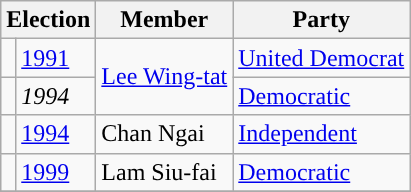<table class="wikitable">
<tr>
<th colspan="2">Election</th>
<th>Member</th>
<th>Party</th>
</tr>
<tr>
<td style="background-color: "></td>
<td><a href='#'>1991</a></td>
<td rowspan=2><a href='#'>Lee Wing-tat</a></td>
<td><a href='#'>United Democrat</a></td>
</tr>
<tr>
<td style="background-color: "></td>
<td><em>1994</em></td>
<td><a href='#'>Democratic</a></td>
</tr>
<tr>
<td style="background-color: "></td>
<td><a href='#'>1994</a></td>
<td>Chan Ngai</td>
<td><a href='#'>Independent</a></td>
</tr>
<tr>
<td style="background-color: "></td>
<td><a href='#'>1999</a></td>
<td>Lam Siu-fai</td>
<td><a href='#'>Democratic</a></td>
</tr>
<tr>
</tr>
</table>
